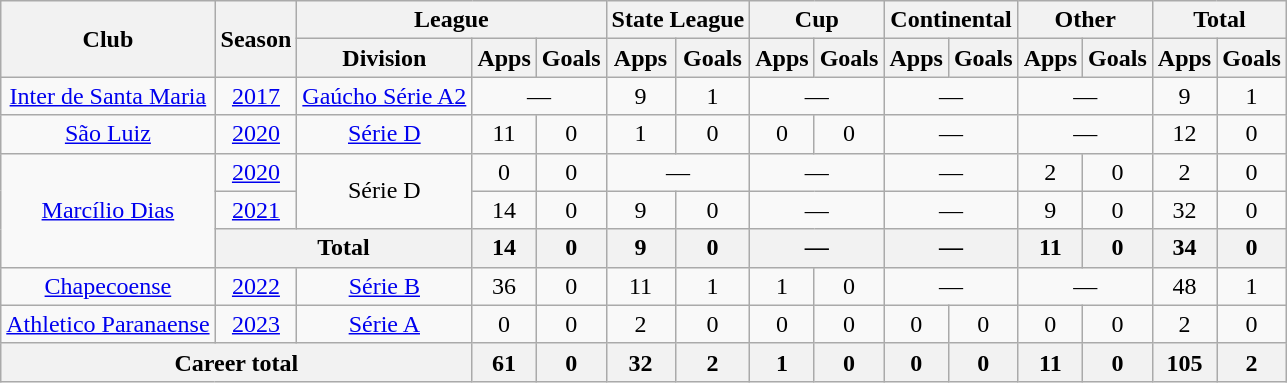<table class="wikitable" style="text-align: center;">
<tr>
<th rowspan="2">Club</th>
<th rowspan="2">Season</th>
<th colspan="3">League</th>
<th colspan="2">State League</th>
<th colspan="2">Cup</th>
<th colspan="2">Continental</th>
<th colspan="2">Other</th>
<th colspan="2">Total</th>
</tr>
<tr>
<th>Division</th>
<th>Apps</th>
<th>Goals</th>
<th>Apps</th>
<th>Goals</th>
<th>Apps</th>
<th>Goals</th>
<th>Apps</th>
<th>Goals</th>
<th>Apps</th>
<th>Goals</th>
<th>Apps</th>
<th>Goals</th>
</tr>
<tr>
<td valign="center"><a href='#'>Inter de Santa Maria</a></td>
<td><a href='#'>2017</a></td>
<td><a href='#'>Gaúcho Série A2</a></td>
<td colspan="2">—</td>
<td>9</td>
<td>1</td>
<td colspan="2">—</td>
<td colspan="2">—</td>
<td colspan="2">—</td>
<td>9</td>
<td>1</td>
</tr>
<tr>
<td valign="center"><a href='#'>São Luiz</a></td>
<td><a href='#'>2020</a></td>
<td><a href='#'>Série D</a></td>
<td>11</td>
<td>0</td>
<td>1</td>
<td>0</td>
<td>0</td>
<td>0</td>
<td colspan="2">—</td>
<td colspan="2">—</td>
<td>12</td>
<td>0</td>
</tr>
<tr>
<td rowspan="3" valign="center"><a href='#'>Marcílio Dias</a></td>
<td><a href='#'>2020</a></td>
<td rowspan="2">Série D</td>
<td>0</td>
<td>0</td>
<td colspan="2">—</td>
<td colspan="2">—</td>
<td colspan="2">—</td>
<td>2</td>
<td>0</td>
<td>2</td>
<td>0</td>
</tr>
<tr>
<td><a href='#'>2021</a></td>
<td>14</td>
<td>0</td>
<td>9</td>
<td>0</td>
<td colspan="2">—</td>
<td colspan="2">—</td>
<td>9</td>
<td>0</td>
<td>32</td>
<td>0</td>
</tr>
<tr>
<th colspan="2">Total</th>
<th>14</th>
<th>0</th>
<th>9</th>
<th>0</th>
<th colspan="2">—</th>
<th colspan="2">—</th>
<th>11</th>
<th>0</th>
<th>34</th>
<th>0</th>
</tr>
<tr>
<td valign="center"><a href='#'>Chapecoense</a></td>
<td><a href='#'>2022</a></td>
<td><a href='#'>Série B</a></td>
<td>36</td>
<td>0</td>
<td>11</td>
<td>1</td>
<td>1</td>
<td>0</td>
<td colspan="2">—</td>
<td colspan="2">—</td>
<td>48</td>
<td>1</td>
</tr>
<tr>
<td valign="center"><a href='#'>Athletico Paranaense</a></td>
<td><a href='#'>2023</a></td>
<td><a href='#'>Série A</a></td>
<td>0</td>
<td>0</td>
<td>2</td>
<td>0</td>
<td>0</td>
<td>0</td>
<td>0</td>
<td>0</td>
<td>0</td>
<td>0</td>
<td>2</td>
<td>0</td>
</tr>
<tr>
<th colspan="3"><strong>Career total</strong></th>
<th>61</th>
<th>0</th>
<th>32</th>
<th>2</th>
<th>1</th>
<th>0</th>
<th>0</th>
<th>0</th>
<th>11</th>
<th>0</th>
<th>105</th>
<th>2</th>
</tr>
</table>
